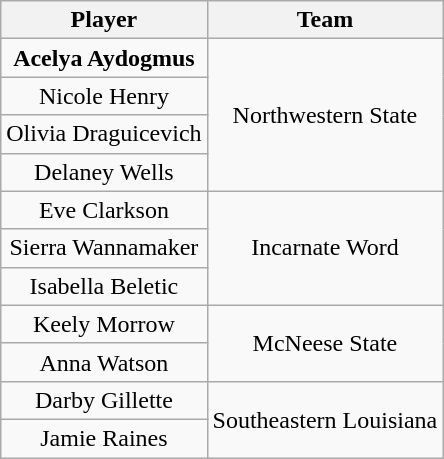<table class="wikitable" style="text-align: center;">
<tr>
<th>Player</th>
<th>Team</th>
</tr>
<tr>
<td><strong>Acelya Aydogmus</strong></td>
<td rowspan=4>Northwestern State</td>
</tr>
<tr>
<td>Nicole Henry</td>
</tr>
<tr>
<td>Olivia Draguicevich</td>
</tr>
<tr>
<td>Delaney Wells</td>
</tr>
<tr>
<td>Eve Clarkson</td>
<td rowspan=3>Incarnate Word</td>
</tr>
<tr>
<td>Sierra Wannamaker</td>
</tr>
<tr>
<td>Isabella Beletic</td>
</tr>
<tr>
<td>Keely Morrow</td>
<td rowspan=2>McNeese State</td>
</tr>
<tr>
<td>Anna Watson</td>
</tr>
<tr>
<td>Darby Gillette</td>
<td rowspan=2>Southeastern Louisiana</td>
</tr>
<tr>
<td>Jamie Raines</td>
</tr>
</table>
